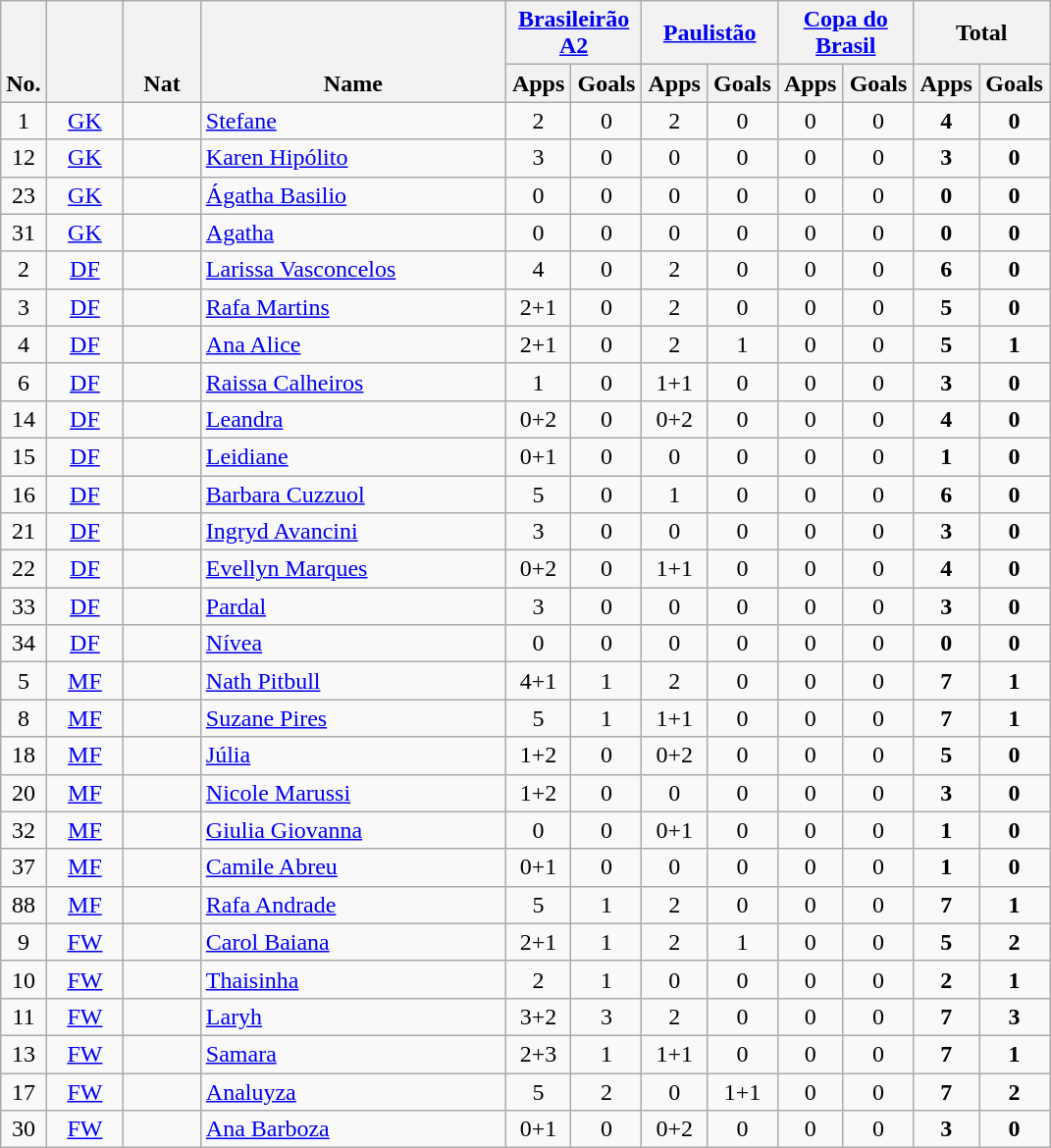<table class="wikitable sortable" style="text-align:center;">
<tr>
<th rowspan="2"  style="width:20px; vertical-align:bottom;">No.</th>
<th rowspan="2"  style="width:45px; vertical-align:bottom;"></th>
<th rowspan="2"  style="width:45px; vertical-align:bottom;">Nat</th>
<th rowspan="2"  style="width:200px; vertical-align:bottom;">Name</th>
<th colspan="2" style="width:85px;"><a href='#'>Brasileirão A2</a></th>
<th colspan="2" style="width:85px;"><a href='#'>Paulistão</a></th>
<th colspan="2" style="width:85px;"><a href='#'>Copa do Brasil</a></th>
<th colspan="2" style="width:85px;">Total</th>
</tr>
<tr>
<th>Apps</th>
<th>Goals</th>
<th>Apps</th>
<th>Goals</th>
<th>Apps</th>
<th>Goals</th>
<th>Apps</th>
<th>Goals</th>
</tr>
<tr>
<td>1</td>
<td><a href='#'>GK</a></td>
<td></td>
<td align=left><a href='#'>Stefane</a></td>
<td>2</td>
<td>0</td>
<td>2</td>
<td>0</td>
<td>0</td>
<td>0</td>
<td><strong>4</strong></td>
<td><strong>0</strong></td>
</tr>
<tr>
<td>12</td>
<td><a href='#'>GK</a></td>
<td></td>
<td align=left><a href='#'>Karen Hipólito</a></td>
<td>3</td>
<td>0</td>
<td>0</td>
<td>0</td>
<td>0</td>
<td>0</td>
<td><strong>3</strong></td>
<td><strong>0</strong></td>
</tr>
<tr>
<td>23</td>
<td><a href='#'>GK</a></td>
<td></td>
<td align=left><a href='#'>Ágatha Basilio</a></td>
<td>0</td>
<td>0</td>
<td>0</td>
<td>0</td>
<td>0</td>
<td>0</td>
<td><strong>0</strong></td>
<td><strong>0</strong></td>
</tr>
<tr>
<td>31</td>
<td><a href='#'>GK</a></td>
<td></td>
<td align=left><a href='#'>Agatha</a></td>
<td>0</td>
<td>0</td>
<td>0</td>
<td>0</td>
<td>0</td>
<td>0</td>
<td><strong>0</strong></td>
<td><strong>0</strong></td>
</tr>
<tr>
<td>2</td>
<td><a href='#'>DF</a></td>
<td></td>
<td align=left><a href='#'>Larissa Vasconcelos</a></td>
<td>4</td>
<td>0</td>
<td>2</td>
<td>0</td>
<td>0</td>
<td>0</td>
<td><strong>6</strong></td>
<td><strong>0</strong></td>
</tr>
<tr>
<td>3</td>
<td><a href='#'>DF</a></td>
<td></td>
<td align=left><a href='#'>Rafa Martins</a></td>
<td>2+1</td>
<td>0</td>
<td>2</td>
<td>0</td>
<td>0</td>
<td>0</td>
<td><strong>5</strong></td>
<td><strong>0</strong></td>
</tr>
<tr>
<td>4</td>
<td><a href='#'>DF</a></td>
<td></td>
<td align=left><a href='#'>Ana Alice</a></td>
<td>2+1</td>
<td>0</td>
<td>2</td>
<td>1</td>
<td>0</td>
<td>0</td>
<td><strong>5</strong></td>
<td><strong>1</strong></td>
</tr>
<tr>
<td>6</td>
<td><a href='#'>DF</a></td>
<td></td>
<td align=left><a href='#'>Raissa Calheiros</a></td>
<td>1</td>
<td>0</td>
<td>1+1</td>
<td>0</td>
<td>0</td>
<td>0</td>
<td><strong>3</strong></td>
<td><strong>0</strong></td>
</tr>
<tr>
<td>14</td>
<td><a href='#'>DF</a></td>
<td></td>
<td align=left><a href='#'>Leandra</a></td>
<td>0+2</td>
<td>0</td>
<td>0+2</td>
<td>0</td>
<td>0</td>
<td>0</td>
<td><strong>4</strong></td>
<td><strong>0</strong></td>
</tr>
<tr>
<td>15</td>
<td><a href='#'>DF</a></td>
<td></td>
<td align=left><a href='#'>Leidiane</a></td>
<td>0+1</td>
<td>0</td>
<td>0</td>
<td>0</td>
<td>0</td>
<td>0</td>
<td><strong>1</strong></td>
<td><strong>0</strong></td>
</tr>
<tr>
<td>16</td>
<td><a href='#'>DF</a></td>
<td></td>
<td align=left><a href='#'>Barbara Cuzzuol</a></td>
<td>5</td>
<td>0</td>
<td>1</td>
<td>0</td>
<td>0</td>
<td>0</td>
<td><strong>6</strong></td>
<td><strong>0</strong></td>
</tr>
<tr>
<td>21</td>
<td><a href='#'>DF</a></td>
<td></td>
<td align=left><a href='#'>Ingryd Avancini</a></td>
<td>3</td>
<td>0</td>
<td>0</td>
<td>0</td>
<td>0</td>
<td>0</td>
<td><strong>3</strong></td>
<td><strong>0</strong></td>
</tr>
<tr>
<td>22</td>
<td><a href='#'>DF</a></td>
<td></td>
<td align=left><a href='#'>Evellyn Marques</a></td>
<td>0+2</td>
<td>0</td>
<td>1+1</td>
<td>0</td>
<td>0</td>
<td>0</td>
<td><strong>4</strong></td>
<td><strong>0</strong></td>
</tr>
<tr>
<td>33</td>
<td><a href='#'>DF</a></td>
<td></td>
<td align=left><a href='#'>Pardal</a></td>
<td>3</td>
<td>0</td>
<td>0</td>
<td>0</td>
<td>0</td>
<td>0</td>
<td><strong>3</strong></td>
<td><strong>0</strong></td>
</tr>
<tr>
<td>34</td>
<td><a href='#'>DF</a></td>
<td></td>
<td align=left><a href='#'>Nívea</a></td>
<td>0</td>
<td>0</td>
<td>0</td>
<td>0</td>
<td>0</td>
<td>0</td>
<td><strong>0</strong></td>
<td><strong>0</strong></td>
</tr>
<tr>
<td>5</td>
<td><a href='#'>MF</a></td>
<td></td>
<td align=left><a href='#'>Nath Pitbull</a></td>
<td>4+1</td>
<td>1</td>
<td>2</td>
<td>0</td>
<td>0</td>
<td>0</td>
<td><strong>7</strong></td>
<td><strong>1</strong></td>
</tr>
<tr>
<td>8</td>
<td><a href='#'>MF</a></td>
<td></td>
<td align=left><a href='#'>Suzane Pires</a></td>
<td>5</td>
<td>1</td>
<td>1+1</td>
<td>0</td>
<td>0</td>
<td>0</td>
<td><strong>7</strong></td>
<td><strong>1</strong></td>
</tr>
<tr>
<td>18</td>
<td><a href='#'>MF</a></td>
<td></td>
<td align=left><a href='#'>Júlia</a></td>
<td>1+2</td>
<td>0</td>
<td>0+2</td>
<td>0</td>
<td>0</td>
<td>0</td>
<td><strong>5</strong></td>
<td><strong>0</strong></td>
</tr>
<tr>
<td>20</td>
<td><a href='#'>MF</a></td>
<td></td>
<td align=left><a href='#'>Nicole Marussi</a></td>
<td>1+2</td>
<td>0</td>
<td>0</td>
<td>0</td>
<td>0</td>
<td>0</td>
<td><strong>3</strong></td>
<td><strong>0</strong></td>
</tr>
<tr>
<td>32</td>
<td><a href='#'>MF</a></td>
<td></td>
<td align=left><a href='#'>Giulia Giovanna</a></td>
<td>0</td>
<td>0</td>
<td>0+1</td>
<td>0</td>
<td>0</td>
<td>0</td>
<td><strong>1</strong></td>
<td><strong>0</strong></td>
</tr>
<tr>
<td>37</td>
<td><a href='#'>MF</a></td>
<td></td>
<td align=left><a href='#'>Camile Abreu</a></td>
<td>0+1</td>
<td>0</td>
<td>0</td>
<td>0</td>
<td>0</td>
<td>0</td>
<td><strong>1</strong></td>
<td><strong>0</strong></td>
</tr>
<tr>
<td>88</td>
<td><a href='#'>MF</a></td>
<td></td>
<td align=left><a href='#'>Rafa Andrade</a></td>
<td>5</td>
<td>1</td>
<td>2</td>
<td>0</td>
<td>0</td>
<td>0</td>
<td><strong>7</strong></td>
<td><strong>1</strong></td>
</tr>
<tr>
<td>9</td>
<td><a href='#'>FW</a></td>
<td></td>
<td align=left><a href='#'>Carol Baiana</a></td>
<td>2+1</td>
<td>1</td>
<td>2</td>
<td>1</td>
<td>0</td>
<td>0</td>
<td><strong>5</strong></td>
<td><strong>2</strong></td>
</tr>
<tr>
<td>10</td>
<td><a href='#'>FW</a></td>
<td></td>
<td align=left><a href='#'>Thaisinha</a></td>
<td>2</td>
<td>1</td>
<td>0</td>
<td>0</td>
<td>0</td>
<td>0</td>
<td><strong>2</strong></td>
<td><strong>1</strong></td>
</tr>
<tr>
<td>11</td>
<td><a href='#'>FW</a></td>
<td></td>
<td align=left><a href='#'>Laryh</a></td>
<td>3+2</td>
<td>3</td>
<td>2</td>
<td>0</td>
<td>0</td>
<td>0</td>
<td><strong>7</strong></td>
<td><strong>3</strong></td>
</tr>
<tr>
<td>13</td>
<td><a href='#'>FW</a></td>
<td></td>
<td align=left><a href='#'>Samara</a></td>
<td>2+3</td>
<td>1</td>
<td>1+1</td>
<td>0</td>
<td>0</td>
<td>0</td>
<td><strong>7</strong></td>
<td><strong>1</strong></td>
</tr>
<tr>
<td>17</td>
<td><a href='#'>FW</a></td>
<td></td>
<td align=left><a href='#'>Analuyza</a></td>
<td>5</td>
<td>2</td>
<td>0</td>
<td>1+1</td>
<td>0</td>
<td>0</td>
<td><strong>7</strong></td>
<td><strong>2</strong></td>
</tr>
<tr>
<td>30</td>
<td><a href='#'>FW</a></td>
<td></td>
<td align=left><a href='#'>Ana Barboza</a></td>
<td>0+1</td>
<td>0</td>
<td>0+2</td>
<td>0</td>
<td>0</td>
<td>0</td>
<td><strong>3</strong></td>
<td><strong>0</strong></td>
</tr>
</table>
